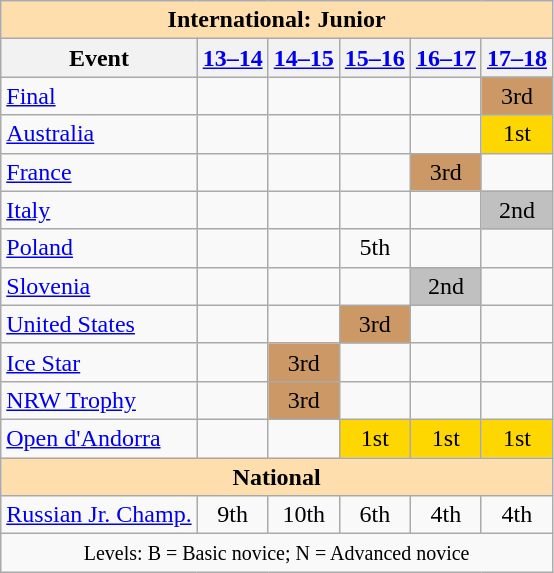<table class="wikitable" style="text-align:center">
<tr>
<th colspan="6" style="background-color: #ffdead; " align="center">International: Junior</th>
</tr>
<tr>
<th>Event</th>
<th><a href='#'>13–14</a></th>
<th><a href='#'>14–15</a></th>
<th><a href='#'>15–16</a></th>
<th><a href='#'>16–17</a></th>
<th><a href='#'>17–18</a></th>
</tr>
<tr>
<td align=left> <a href='#'>Final</a></td>
<td></td>
<td></td>
<td></td>
<td></td>
<td bgcolor=cc9966>3rd</td>
</tr>
<tr>
<td align=left> <a href='#'>Australia</a></td>
<td></td>
<td></td>
<td></td>
<td></td>
<td bgcolor=gold>1st</td>
</tr>
<tr>
<td align=left> <a href='#'>France</a></td>
<td></td>
<td></td>
<td></td>
<td bgcolor=cc9966>3rd</td>
<td></td>
</tr>
<tr>
<td align=left> <a href='#'>Italy</a></td>
<td></td>
<td></td>
<td></td>
<td></td>
<td bgcolor=silver>2nd</td>
</tr>
<tr>
<td align=left> <a href='#'>Poland</a></td>
<td></td>
<td></td>
<td>5th</td>
<td></td>
<td></td>
</tr>
<tr>
<td align=left> <a href='#'>Slovenia</a></td>
<td></td>
<td></td>
<td></td>
<td bgcolor=silver>2nd</td>
<td></td>
</tr>
<tr>
<td align=left> <a href='#'>United States</a></td>
<td></td>
<td></td>
<td bgcolor=cc9966>3rd</td>
<td></td>
<td></td>
</tr>
<tr>
<td align=left><a href='#'>Ice Star</a></td>
<td></td>
<td bgcolor=cc9966>3rd</td>
<td></td>
<td></td>
<td></td>
</tr>
<tr>
<td align=left><a href='#'>NRW Trophy</a></td>
<td></td>
<td bgcolor=cc9966>3rd</td>
<td></td>
<td></td>
<td></td>
</tr>
<tr>
<td align=left><a href='#'>Open d'Andorra</a></td>
<td></td>
<td></td>
<td bgcolor=gold>1st</td>
<td bgcolor=gold>1st</td>
<td bgcolor=gold>1st</td>
</tr>
<tr>
<th colspan="6" style="background-color: #ffdead; " align="center">National</th>
</tr>
<tr>
<td align="left"><a href='#'>Russian Jr. Champ.</a></td>
<td>9th</td>
<td>10th</td>
<td>6th</td>
<td>4th</td>
<td>4th</td>
</tr>
<tr>
<td colspan="6" align="center"><small> Levels: B = Basic novice; N = Advanced novice </small></td>
</tr>
</table>
